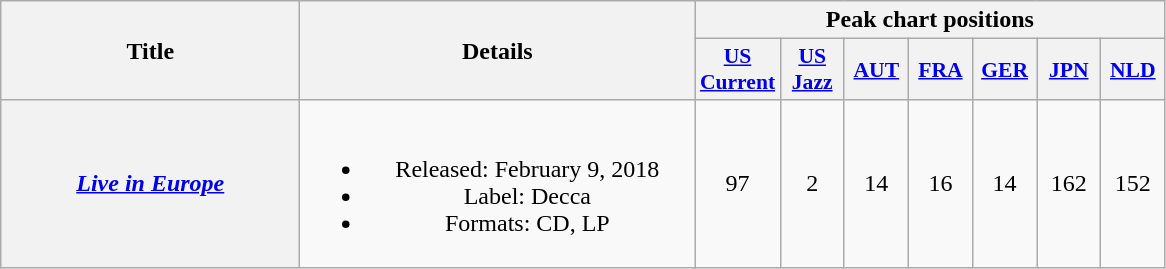<table class="wikitable plainrowheaders" style="text-align:center">
<tr>
<th scope="col" rowspan="2" style="width:12em;">Title</th>
<th scope="col" rowspan="2" style="width:16em;">Details</th>
<th scope="col" colspan="7">Peak chart positions</th>
</tr>
<tr>
<th scope="col" style="width:2.5em;font-size:90%;"><a href='#'>US<br>Current</a><br></th>
<th scope="col" style="width:2.5em;font-size:90%;"><a href='#'>US<br>Jazz</a><br></th>
<th scope="col" style="width:2.5em;font-size:90%;"><a href='#'>AUT</a><br></th>
<th scope="col" style="width:2.5em;font-size:90%;"><a href='#'>FRA</a><br></th>
<th scope="col" style="width:2.5em;font-size:90%;"><a href='#'>GER</a><br></th>
<th scope="col" style="width:2.5em;font-size:90%;"><a href='#'>JPN</a><br></th>
<th scope="col" style="width:2.5em;font-size:90%;"><a href='#'>NLD</a><br></th>
</tr>
<tr>
<th scope="row"><em><a href='#'>Live in Europe</a></em></th>
<td><br><ul><li>Released: February 9, 2018</li><li>Label: Decca</li><li>Formats: CD, LP</li></ul></td>
<td>97</td>
<td>2</td>
<td>14</td>
<td>16</td>
<td>14</td>
<td>162</td>
<td>152</td>
</tr>
</table>
